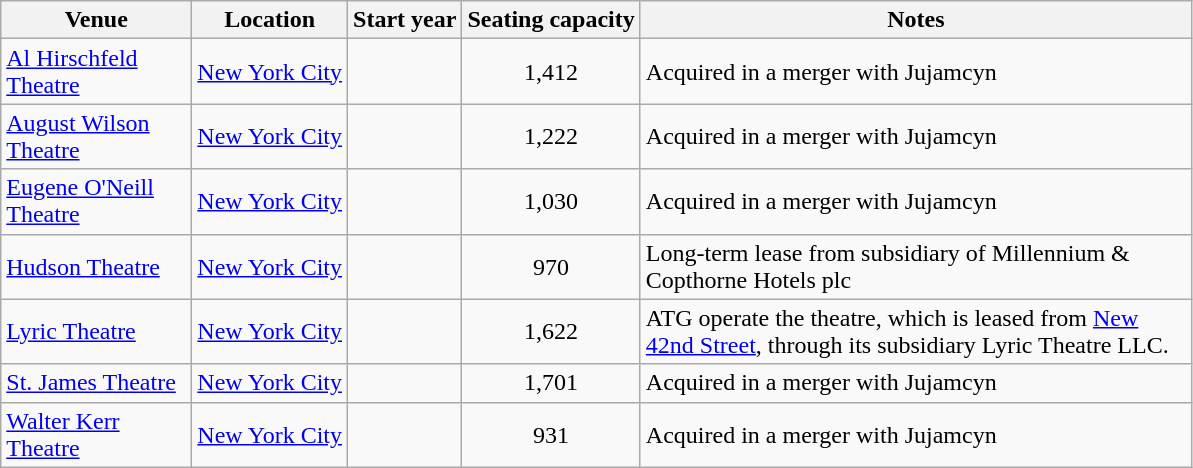<table class="wikitable sortable">
<tr>
<th scope="col" style="width:120px;">Venue</th>
<th scope="col">Location</th>
<th scope="col">Start year</th>
<th scope="col" data-sort-type="number">Seating capacity</th>
<th scope="col" style="width:360px;">Notes</th>
</tr>
<tr>
<td><a href='#'>Al Hirschfeld Theatre</a></td>
<td><a href='#'>New York City</a></td>
<td style="text-align:center;"></td>
<td style="text-align:center;">1,412</td>
<td>Acquired in a merger with Jujamcyn</td>
</tr>
<tr>
<td><a href='#'>August Wilson Theatre</a></td>
<td><a href='#'>New York City</a></td>
<td style="text-align:center;"></td>
<td style="text-align:center;">1,222</td>
<td>Acquired in a merger with Jujamcyn</td>
</tr>
<tr>
<td><a href='#'>Eugene O'Neill Theatre</a></td>
<td><a href='#'>New York City</a></td>
<td style="text-align:center;"></td>
<td style="text-align:center;">1,030</td>
<td>Acquired in a merger with Jujamcyn</td>
</tr>
<tr>
<td><a href='#'>Hudson Theatre</a></td>
<td><a href='#'>New York City</a></td>
<td style="text-align:center;"></td>
<td style="text-align:center;">970</td>
<td>Long-term lease from subsidiary of Millennium & Copthorne Hotels plc</td>
</tr>
<tr>
<td><a href='#'>Lyric Theatre</a></td>
<td><a href='#'>New York City</a></td>
<td style="text-align:center;"></td>
<td style="text-align:center;">1,622</td>
<td>ATG operate the theatre, which is leased from <a href='#'>New 42nd Street</a>, through its subsidiary Lyric Theatre LLC.</td>
</tr>
<tr>
<td><a href='#'>St. James Theatre</a></td>
<td><a href='#'>New York City</a></td>
<td style="text-align:center;"></td>
<td style="text-align:center;">1,701</td>
<td>Acquired in a merger with Jujamcyn</td>
</tr>
<tr>
<td><a href='#'>Walter Kerr Theatre</a></td>
<td><a href='#'>New York City</a></td>
<td style="text-align:center;"></td>
<td style="text-align:center;">931</td>
<td>Acquired in a merger with Jujamcyn</td>
</tr>
</table>
